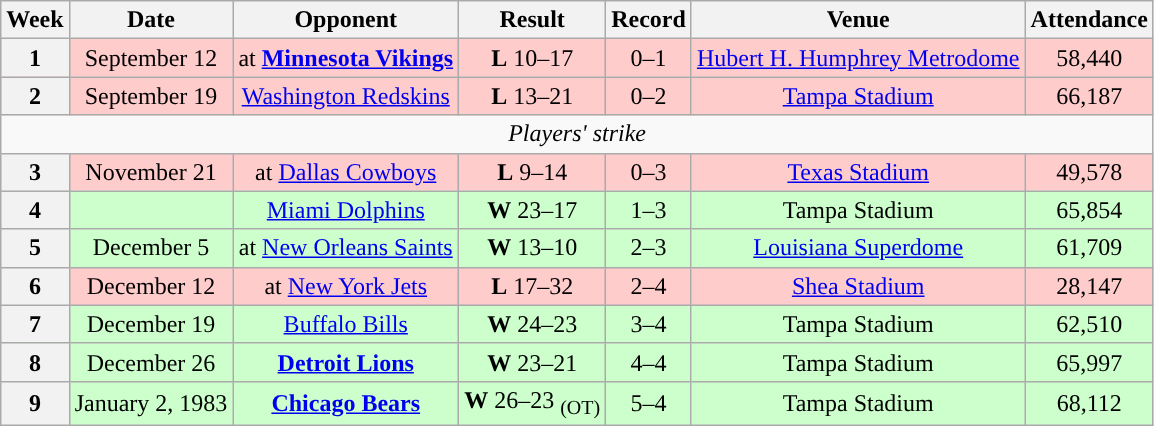<table class="wikitable" style="text-align:center">
<tr>
<th>Week</th>
<th>Date</th>
<th>Opponent</th>
<th>Result</th>
<th>Record</th>
<th>Venue</th>
<th>Attendance</th>
</tr>
<tr style="background:#fcc">
<th>1</th>
<td>September 12</td>
<td>at <strong><a href='#'>Minnesota Vikings</a></strong></td>
<td><strong>L</strong> 10–17</td>
<td>0–1</td>
<td><a href='#'>Hubert H. Humphrey Metrodome</a></td>
<td>58,440</td>
</tr>
<tr style="background:#fcc">
<th>2</th>
<td>September 19</td>
<td><a href='#'>Washington Redskins</a></td>
<td><strong>L</strong> 13–21</td>
<td>0–2</td>
<td><a href='#'>Tampa Stadium</a></td>
<td>66,187</td>
</tr>
<tr>
<td colspan=9 align="center"><em>Players' strike</em></td>
</tr>
<tr style="background:#fcc">
<th>3</th>
<td>November 21</td>
<td>at <a href='#'>Dallas Cowboys</a></td>
<td><strong>L</strong> 9–14</td>
<td>0–3</td>
<td><a href='#'>Texas Stadium</a></td>
<td>49,578</td>
</tr>
<tr style="background:#cfc">
<th>4</th>
<td></td>
<td><a href='#'>Miami Dolphins</a></td>
<td><strong>W</strong> 23–17</td>
<td>1–3</td>
<td>Tampa Stadium</td>
<td>65,854</td>
</tr>
<tr style="background:#cfc">
<th>5</th>
<td>December 5</td>
<td>at <a href='#'>New Orleans Saints</a></td>
<td><strong>W</strong> 13–10</td>
<td>2–3</td>
<td><a href='#'>Louisiana Superdome</a></td>
<td>61,709</td>
</tr>
<tr style="background:#fcc">
<th>6</th>
<td>December 12</td>
<td>at <a href='#'>New York Jets</a></td>
<td><strong>L</strong> 17–32</td>
<td>2–4</td>
<td><a href='#'>Shea Stadium</a></td>
<td>28,147</td>
</tr>
<tr style="background:#cfc">
<th>7</th>
<td>December 19</td>
<td><a href='#'>Buffalo Bills</a></td>
<td><strong>W</strong> 24–23</td>
<td>3–4</td>
<td>Tampa Stadium</td>
<td>62,510</td>
</tr>
<tr style="background:#cfc">
<th>8</th>
<td>December 26</td>
<td><strong><a href='#'>Detroit Lions</a></strong></td>
<td><strong>W</strong> 23–21</td>
<td>4–4</td>
<td>Tampa Stadium</td>
<td>65,997</td>
</tr>
<tr style="background:#cfc">
<th>9</th>
<td>January 2, 1983</td>
<td><strong><a href='#'>Chicago Bears</a></strong></td>
<td><strong>W</strong> 26–23 <sub>(OT)</sub></td>
<td>5–4</td>
<td>Tampa Stadium</td>
<td>68,112</td>
</tr>
</table>
